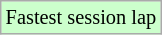<table class="wikitable sortable" style="font-size: 85%;">
<tr style="background:#ccffcc;">
<td>Fastest session lap</td>
</tr>
</table>
